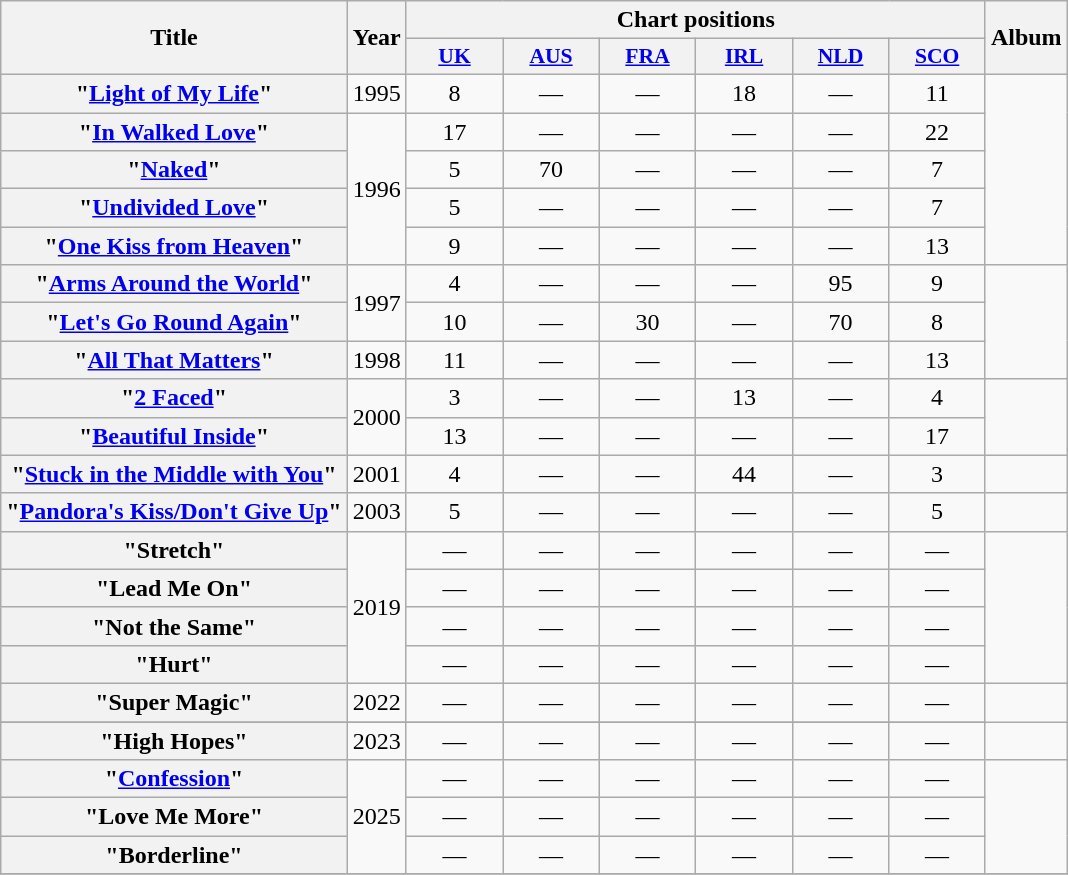<table class="wikitable plainrowheaders">
<tr>
<th rowspan="2">Title</th>
<th rowspan="2">Year</th>
<th colspan="6">Chart positions</th>
<th rowspan="2">Album</th>
</tr>
<tr>
<th style="width:4em;font-size:90%"><a href='#'>UK</a><br></th>
<th style="width:4em;font-size:90%"><a href='#'>AUS</a><br></th>
<th style="width:4em;font-size:90%"><a href='#'>FRA</a><br></th>
<th style="width:4em;font-size:90%"><a href='#'>IRL</a><br></th>
<th style="width:4em;font-size:90%"><a href='#'>NLD</a><br></th>
<th style="width:4em;font-size:90%"><a href='#'>SCO</a><br></th>
</tr>
<tr>
<th scope="row">"<a href='#'>Light of My Life</a>"</th>
<td>1995</td>
<td style="text-align:center;">8</td>
<td style="text-align:center;">—</td>
<td style="text-align:center;">—</td>
<td style="text-align:center;">18</td>
<td style="text-align:center;">—</td>
<td style="text-align:center;">11</td>
<td rowspan="5"></td>
</tr>
<tr>
<th scope="row">"<a href='#'>In Walked Love</a>"</th>
<td rowspan="4">1996</td>
<td style="text-align:center;">17</td>
<td style="text-align:center;">—</td>
<td style="text-align:center;">—</td>
<td style="text-align:center;">—</td>
<td style="text-align:center;">—</td>
<td style="text-align:center;">22</td>
</tr>
<tr>
<th scope="row">"<a href='#'>Naked</a>"</th>
<td style="text-align:center;">5</td>
<td style="text-align:center;">70</td>
<td style="text-align:center;">—</td>
<td style="text-align:center;">—</td>
<td style="text-align:center;">—</td>
<td style="text-align:center;">7</td>
</tr>
<tr>
<th scope="row">"<a href='#'>Undivided Love</a>"</th>
<td style="text-align:center;">5</td>
<td style="text-align:center;">—</td>
<td style="text-align:center;">—</td>
<td style="text-align:center;">—</td>
<td style="text-align:center;">—</td>
<td style="text-align:center;">7</td>
</tr>
<tr>
<th scope="row">"<a href='#'>One Kiss from Heaven</a>"</th>
<td style="text-align:center;">9</td>
<td style="text-align:center;">—</td>
<td style="text-align:center;">—</td>
<td style="text-align:center;">—</td>
<td style="text-align:center;">—</td>
<td style="text-align:center;">13</td>
</tr>
<tr>
<th scope="row">"<a href='#'>Arms Around the World</a>"</th>
<td rowspan="2">1997</td>
<td style="text-align:center;">4</td>
<td style="text-align:center;">—</td>
<td style="text-align:center;">—</td>
<td style="text-align:center;">—</td>
<td style="text-align:center;">95</td>
<td style="text-align:center;">9</td>
<td rowspan="3"></td>
</tr>
<tr>
<th scope="row">"<a href='#'>Let's Go Round Again</a>"</th>
<td style="text-align:center;">10</td>
<td style="text-align:center;">—</td>
<td style="text-align:center;">30</td>
<td style="text-align:center;">—</td>
<td style="text-align:center;">70</td>
<td style="text-align:center;">8</td>
</tr>
<tr>
<th scope="row">"<a href='#'>All That Matters</a>"</th>
<td>1998</td>
<td style="text-align:center;">11</td>
<td style="text-align:center;">—</td>
<td style="text-align:center;">—</td>
<td style="text-align:center;">—</td>
<td style="text-align:center;">—</td>
<td style="text-align:center;">13</td>
</tr>
<tr>
<th scope="row">"<a href='#'>2 Faced</a>"</th>
<td rowspan="2">2000</td>
<td style="text-align:center;">3</td>
<td style="text-align:center;">—</td>
<td style="text-align:center;">—</td>
<td style="text-align:center;">13</td>
<td style="text-align:center;">—</td>
<td style="text-align:center;">4</td>
<td rowspan="2"></td>
</tr>
<tr>
<th scope="row">"<a href='#'>Beautiful Inside</a>"</th>
<td style="text-align:center;">13</td>
<td style="text-align:center;">—</td>
<td style="text-align:center;">—</td>
<td style="text-align:center;">—</td>
<td style="text-align:center;">—</td>
<td style="text-align:center;">17</td>
</tr>
<tr>
<th scope="row">"<a href='#'>Stuck in the Middle with You</a>"</th>
<td>2001</td>
<td style="text-align:center;">4</td>
<td style="text-align:center;">—</td>
<td style="text-align:center;">—</td>
<td style="text-align:center;">44</td>
<td style="text-align:center;">—</td>
<td style="text-align:center;">3</td>
<td></td>
</tr>
<tr>
<th scope="row">"<a href='#'>Pandora's Kiss/Don't Give Up</a>"</th>
<td>2003</td>
<td style="text-align:center;">5</td>
<td style="text-align:center;">—</td>
<td style="text-align:center;">—</td>
<td style="text-align:center;">—</td>
<td style="text-align:center;">—</td>
<td style="text-align:center;">5</td>
<td></td>
</tr>
<tr>
<th scope="row">"Stretch"</th>
<td rowspan="4">2019</td>
<td style="text-align:center;">—</td>
<td style="text-align:center;">—</td>
<td style="text-align:center;">—</td>
<td style="text-align:center;">—</td>
<td style="text-align:center;">—</td>
<td style="text-align:center;">—</td>
<td rowspan="4"></td>
</tr>
<tr>
<th scope="row">"Lead Me On"</th>
<td style="text-align:center;">—</td>
<td style="text-align:center;">—</td>
<td style="text-align:center;">—</td>
<td style="text-align:center;">—</td>
<td style="text-align:center;">—</td>
<td style="text-align:center;">—</td>
</tr>
<tr>
<th scope="row">"Not the Same"</th>
<td style="text-align:center;">—</td>
<td style="text-align:center;">—</td>
<td style="text-align:center;">—</td>
<td style="text-align:center;">—</td>
<td style="text-align:center;">—</td>
<td style="text-align:center;">—</td>
</tr>
<tr>
<th scope="row">"Hurt"</th>
<td style="text-align:center;">—</td>
<td style="text-align:center;">—</td>
<td style="text-align:center;">—</td>
<td style="text-align:center;">—</td>
<td style="text-align:center;">—</td>
<td style="text-align:center;">—</td>
</tr>
<tr>
<th scope="row">"Super Magic"</th>
<td>2022</td>
<td style="text-align:center;">—</td>
<td style="text-align:center;">—</td>
<td style="text-align:center;">—</td>
<td style="text-align:center;">—</td>
<td style="text-align:center;">—</td>
<td style="text-align:center;">—</td>
<td rowspan="2"></td>
</tr>
<tr>
</tr>
<tr>
<th scope="row">"High Hopes"</th>
<td style="text-align:center;">2023</td>
<td style="text-align:center;">—</td>
<td style="text-align:center;">—</td>
<td style="text-align:center;">—</td>
<td style="text-align:center;">—</td>
<td style="text-align:center;">—</td>
<td style="text-align:center;">—</td>
</tr>
<tr>
<th scope="row">"<a href='#'>Confession</a>"</th>
<td rowspan="3">2025</td>
<td style="text-align:center;">—</td>
<td style="text-align:center;">—</td>
<td style="text-align:center;">—</td>
<td style="text-align:center;">—</td>
<td style="text-align:center;">—</td>
<td style="text-align:center;">—</td>
<td rowspan="3"></td>
</tr>
<tr>
<th scope="row">"Love Me More"</th>
<td style="text-align:center;">—</td>
<td style="text-align:center;">—</td>
<td style="text-align:center;">—</td>
<td style="text-align:center;">—</td>
<td style="text-align:center;">—</td>
<td style="text-align:center;">—</td>
</tr>
<tr>
<th scope="row">"Borderline"</th>
<td style="text-align:center;">—</td>
<td style="text-align:center;">—</td>
<td style="text-align:center;">—</td>
<td style="text-align:center;">—</td>
<td style="text-align:center;">—</td>
<td style="text-align:center;">—</td>
</tr>
<tr>
</tr>
</table>
